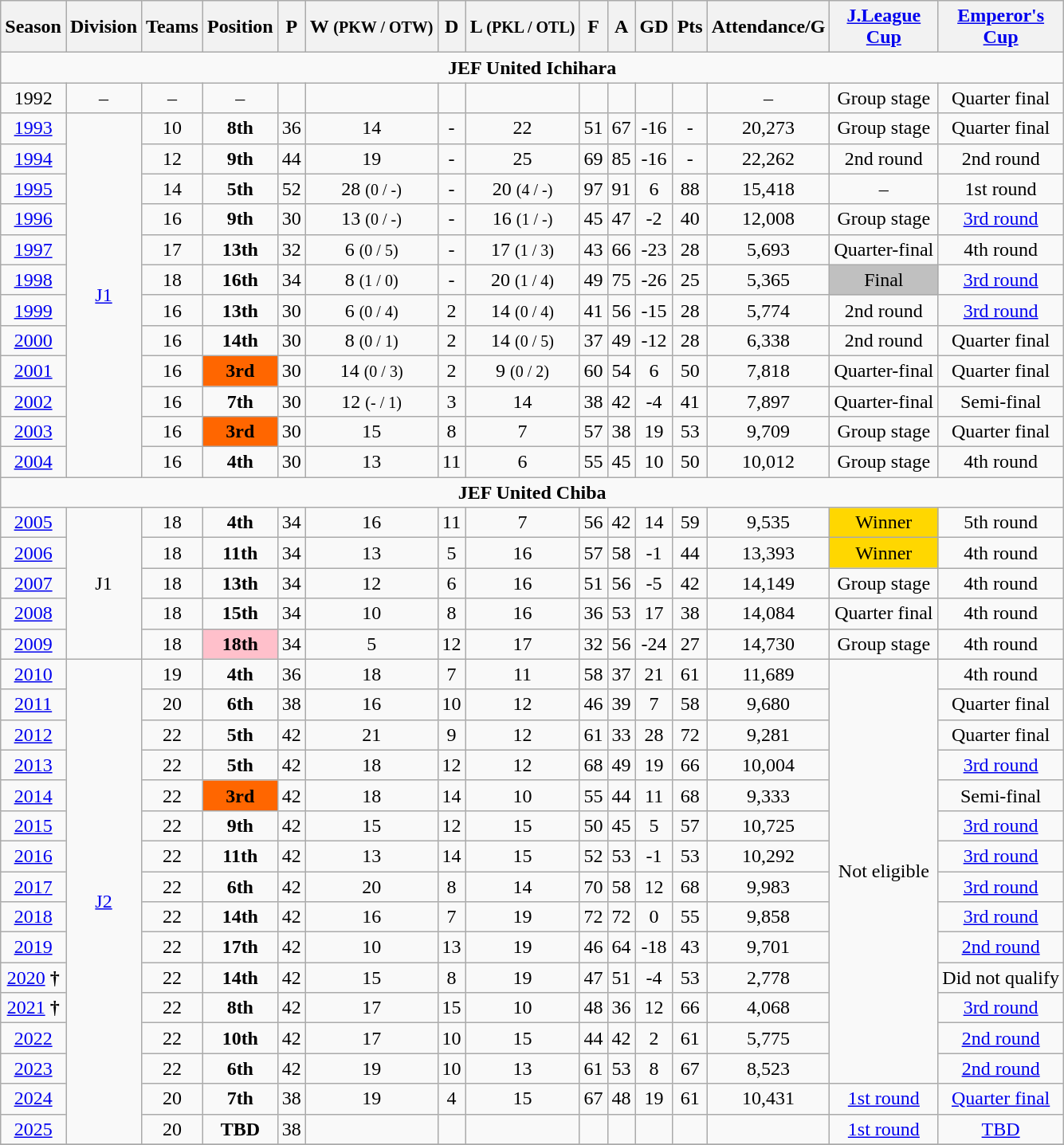<table class="wikitable" style="text-align:center">
<tr>
<th>Season</th>
<th>Division</th>
<th>Teams</th>
<th>Position</th>
<th>P</th>
<th>W <small>(PKW / OTW)</small></th>
<th>D</th>
<th>L <small>(PKL / OTL)</small></th>
<th>F</th>
<th>A</th>
<th>GD</th>
<th>Pts</th>
<th>Attendance/G</th>
<th><a href='#'>J.League<br>Cup</a></th>
<th><a href='#'>Emperor's<br>Cup</a></th>
</tr>
<tr>
<td colspan="15"><strong>JEF United Ichihara</strong></td>
</tr>
<tr>
<td>1992</td>
<td>–</td>
<td>–</td>
<td>–</td>
<td></td>
<td></td>
<td></td>
<td></td>
<td></td>
<td></td>
<td></td>
<td></td>
<td>–</td>
<td>Group stage</td>
<td>Quarter final</td>
</tr>
<tr>
<td><a href='#'>1993</a></td>
<td rowspan="12"><a href='#'>J1</a></td>
<td>10</td>
<td><strong>8th</strong></td>
<td>36</td>
<td>14</td>
<td>-</td>
<td>22</td>
<td>51</td>
<td>67</td>
<td>-16</td>
<td>-</td>
<td>20,273</td>
<td>Group stage</td>
<td>Quarter final</td>
</tr>
<tr>
<td><a href='#'>1994</a></td>
<td>12</td>
<td><strong>9th</strong></td>
<td>44</td>
<td>19</td>
<td>-</td>
<td>25</td>
<td>69</td>
<td>85</td>
<td>-16</td>
<td>-</td>
<td>22,262</td>
<td>2nd round</td>
<td>2nd round</td>
</tr>
<tr>
<td><a href='#'>1995</a></td>
<td>14</td>
<td><strong>5th</strong></td>
<td>52</td>
<td>28 <small>(0 / -)</small></td>
<td>-</td>
<td>20 <small>(4 / -)</small></td>
<td>97</td>
<td>91</td>
<td>6</td>
<td>88</td>
<td>15,418</td>
<td>–</td>
<td>1st round</td>
</tr>
<tr>
<td><a href='#'>1996</a></td>
<td>16</td>
<td><strong>9th</strong></td>
<td>30</td>
<td>13 <small>(0 / -)</small></td>
<td>-</td>
<td>16 <small>(1 / -)</small></td>
<td>45</td>
<td>47</td>
<td>-2</td>
<td>40</td>
<td>12,008</td>
<td>Group stage</td>
<td><a href='#'>3rd round</a></td>
</tr>
<tr>
<td><a href='#'>1997</a></td>
<td>17</td>
<td><strong>13th</strong></td>
<td>32</td>
<td>6 <small>(0 / 5)</small></td>
<td>-</td>
<td>17 <small>(1 / 3)</small></td>
<td>43</td>
<td>66</td>
<td>-23</td>
<td>28</td>
<td>5,693</td>
<td>Quarter-final</td>
<td>4th round</td>
</tr>
<tr>
<td><a href='#'>1998</a></td>
<td>18</td>
<td><strong>16th</strong></td>
<td>34</td>
<td>8 <small>(1 / 0)</small></td>
<td>-</td>
<td>20 <small>(1 / 4)</small></td>
<td>49</td>
<td>75</td>
<td>-26</td>
<td>25</td>
<td>5,365</td>
<td bgcolor="silver">Final</td>
<td><a href='#'>3rd round</a></td>
</tr>
<tr>
<td><a href='#'>1999</a></td>
<td>16</td>
<td><strong>13th</strong></td>
<td>30</td>
<td>6 <small>(0 / 4)</small></td>
<td>2</td>
<td>14 <small>(0 / 4)</small></td>
<td>41</td>
<td>56</td>
<td>-15</td>
<td>28</td>
<td>5,774</td>
<td>2nd round</td>
<td><a href='#'>3rd round</a></td>
</tr>
<tr>
<td><a href='#'>2000</a></td>
<td>16</td>
<td><strong>14th</strong></td>
<td>30</td>
<td>8 <small>(0 / 1)</small></td>
<td>2</td>
<td>14 <small>(0 / 5)</small></td>
<td>37</td>
<td>49</td>
<td>-12</td>
<td>28</td>
<td>6,338</td>
<td>2nd round</td>
<td>Quarter final</td>
</tr>
<tr>
<td><a href='#'>2001</a></td>
<td>16</td>
<td bgcolor=ff6600><strong>3rd</strong></td>
<td>30</td>
<td>14 <small>(0 / 3)</small></td>
<td>2</td>
<td>9 <small>(0 / 2)</small></td>
<td>60</td>
<td>54</td>
<td>6</td>
<td>50</td>
<td>7,818</td>
<td>Quarter-final</td>
<td>Quarter final</td>
</tr>
<tr>
<td><a href='#'>2002</a></td>
<td>16</td>
<td><strong>7th</strong></td>
<td>30</td>
<td>12 <small>(- / 1)</small></td>
<td>3</td>
<td>14</td>
<td>38</td>
<td>42</td>
<td>-4</td>
<td>41</td>
<td>7,897</td>
<td>Quarter-final</td>
<td>Semi-final</td>
</tr>
<tr>
<td><a href='#'>2003</a></td>
<td>16</td>
<td bgcolor=ff6600><strong>3rd</strong></td>
<td>30</td>
<td>15</td>
<td>8</td>
<td>7</td>
<td>57</td>
<td>38</td>
<td>19</td>
<td>53</td>
<td>9,709</td>
<td>Group stage</td>
<td>Quarter final</td>
</tr>
<tr>
<td><a href='#'>2004</a></td>
<td>16</td>
<td><strong>4th</strong></td>
<td>30</td>
<td>13</td>
<td>11</td>
<td>6</td>
<td>55</td>
<td>45</td>
<td>10</td>
<td>50</td>
<td>10,012</td>
<td>Group stage</td>
<td>4th round</td>
</tr>
<tr>
<td colspan="15"><strong>JEF United Chiba</strong></td>
</tr>
<tr>
<td><a href='#'>2005</a></td>
<td rowspan="5">J1</td>
<td>18</td>
<td><strong>4th</strong></td>
<td>34</td>
<td>16</td>
<td>11</td>
<td>7</td>
<td>56</td>
<td>42</td>
<td 14>14</td>
<td 9,5>59</td>
<td>9,535</td>
<td bgcolor="gold">Winner</td>
<td>5th round</td>
</tr>
<tr>
<td><a href='#'>2006</a></td>
<td>18</td>
<td><strong>11th</strong></td>
<td>34</td>
<td>13</td>
<td>5</td>
<td>16</td>
<td>57</td>
<td>58</td>
<td>-1</td>
<td>44</td>
<td>13,393</td>
<td bgcolor="gold">Winner</td>
<td>4th round</td>
</tr>
<tr>
<td><a href='#'>2007</a></td>
<td>18</td>
<td><strong>13th</strong></td>
<td>34</td>
<td>12</td>
<td>6</td>
<td>16</td>
<td>51</td>
<td>56</td>
<td>-5</td>
<td>42</td>
<td>14,149</td>
<td>Group stage</td>
<td>4th round</td>
</tr>
<tr>
<td><a href='#'>2008</a></td>
<td>18</td>
<td><strong>15th</strong></td>
<td>34</td>
<td>10</td>
<td>8</td>
<td>16</td>
<td>36</td>
<td>53</td>
<td>17</td>
<td>38</td>
<td>14,084</td>
<td>Quarter final</td>
<td>4th round</td>
</tr>
<tr>
<td><a href='#'>2009</a></td>
<td>18</td>
<td bgcolor="pink"><strong>18th</strong></td>
<td>34</td>
<td>5</td>
<td>12</td>
<td>17</td>
<td>32</td>
<td>56</td>
<td>-24</td>
<td>27</td>
<td>14,730</td>
<td>Group stage</td>
<td>4th round</td>
</tr>
<tr>
<td><a href='#'>2010</a></td>
<td rowspan="16"><a href='#'>J2</a></td>
<td>19</td>
<td><strong>4th</strong></td>
<td>36</td>
<td>18</td>
<td>7</td>
<td>11</td>
<td>58</td>
<td>37</td>
<td>21</td>
<td>61</td>
<td>11,689</td>
<td rowspan="14">Not eligible</td>
<td>4th round</td>
</tr>
<tr>
<td><a href='#'>2011</a></td>
<td>20</td>
<td><strong>6th</strong></td>
<td>38</td>
<td>16</td>
<td>10</td>
<td>12</td>
<td>46</td>
<td>39</td>
<td>7</td>
<td>58</td>
<td>9,680</td>
<td>Quarter final</td>
</tr>
<tr>
<td><a href='#'>2012</a></td>
<td>22</td>
<td><strong>5th</strong></td>
<td>42</td>
<td>21</td>
<td>9</td>
<td>12</td>
<td>61</td>
<td>33</td>
<td>28</td>
<td>72</td>
<td>9,281</td>
<td>Quarter final</td>
</tr>
<tr>
<td><a href='#'>2013</a></td>
<td>22</td>
<td><strong>5th</strong></td>
<td>42</td>
<td>18</td>
<td>12</td>
<td>12</td>
<td>68</td>
<td>49</td>
<td>19</td>
<td>66</td>
<td>10,004</td>
<td><a href='#'>3rd round</a></td>
</tr>
<tr>
<td><a href='#'>2014</a></td>
<td>22</td>
<td bgcolor="ff6600"><strong>3rd</strong></td>
<td>42</td>
<td>18</td>
<td>14</td>
<td>10</td>
<td>55</td>
<td>44</td>
<td>11</td>
<td>68</td>
<td>9,333</td>
<td>Semi-final</td>
</tr>
<tr>
<td><a href='#'>2015</a></td>
<td>22</td>
<td><strong>9th</strong></td>
<td>42</td>
<td>15</td>
<td>12</td>
<td>15</td>
<td>50</td>
<td>45</td>
<td>5</td>
<td>57</td>
<td>10,725</td>
<td><a href='#'>3rd round</a></td>
</tr>
<tr>
<td><a href='#'>2016</a></td>
<td>22</td>
<td><strong>11th</strong></td>
<td>42</td>
<td>13</td>
<td>14</td>
<td>15</td>
<td>52</td>
<td>53</td>
<td>-1</td>
<td>53</td>
<td>10,292</td>
<td><a href='#'>3rd round</a></td>
</tr>
<tr>
<td><a href='#'>2017</a></td>
<td>22</td>
<td><strong>6th</strong></td>
<td>42</td>
<td>20</td>
<td>8</td>
<td>14</td>
<td>70</td>
<td>58</td>
<td>12</td>
<td>68</td>
<td>9,983</td>
<td><a href='#'>3rd round</a></td>
</tr>
<tr>
<td><a href='#'>2018</a></td>
<td>22</td>
<td><strong>14th</strong></td>
<td>42</td>
<td>16</td>
<td>7</td>
<td>19</td>
<td>72</td>
<td>72</td>
<td>0</td>
<td>55</td>
<td>9,858</td>
<td><a href='#'>3rd round</a></td>
</tr>
<tr>
<td><a href='#'>2019</a></td>
<td>22</td>
<td><strong>17th</strong></td>
<td>42</td>
<td>10</td>
<td>13</td>
<td>19</td>
<td>46</td>
<td>64</td>
<td>-18</td>
<td>43</td>
<td>9,701</td>
<td><a href='#'>2nd round</a></td>
</tr>
<tr>
<td><a href='#'>2020</a> <strong>†</strong></td>
<td>22</td>
<td><strong>14th</strong></td>
<td>42</td>
<td>15</td>
<td>8</td>
<td>19</td>
<td>47</td>
<td>51</td>
<td>-4</td>
<td>53</td>
<td>2,778</td>
<td>Did not qualify</td>
</tr>
<tr>
<td><a href='#'>2021</a> <strong>†</strong></td>
<td>22</td>
<td><strong>8th</strong></td>
<td>42</td>
<td>17</td>
<td>15</td>
<td>10</td>
<td>48</td>
<td>36</td>
<td>12</td>
<td>66</td>
<td>4,068</td>
<td><a href='#'>3rd round</a></td>
</tr>
<tr>
<td><a href='#'>2022</a></td>
<td>22</td>
<td><strong>10th</strong></td>
<td>42</td>
<td>17</td>
<td>10</td>
<td>15</td>
<td>44</td>
<td>42</td>
<td>2</td>
<td>61</td>
<td>5,775</td>
<td><a href='#'>2nd round</a></td>
</tr>
<tr>
<td><a href='#'>2023</a></td>
<td>22</td>
<td><strong>6th</strong></td>
<td>42</td>
<td>19</td>
<td>10</td>
<td>13</td>
<td>61</td>
<td>53</td>
<td>8</td>
<td>67</td>
<td>8,523</td>
<td><a href='#'>2nd round</a></td>
</tr>
<tr>
<td><a href='#'>2024</a></td>
<td>20</td>
<td><strong>7th</strong></td>
<td>38</td>
<td>19</td>
<td>4</td>
<td>15</td>
<td>67</td>
<td>48</td>
<td>19</td>
<td>61</td>
<td>10,431</td>
<td><a href='#'>1st round</a></td>
<td><a href='#'>Quarter final</a></td>
</tr>
<tr>
<td><a href='#'>2025</a></td>
<td>20</td>
<td><strong>TBD</strong></td>
<td>38</td>
<td></td>
<td></td>
<td></td>
<td></td>
<td></td>
<td></td>
<td></td>
<td></td>
<td><a href='#'>1st round</a></td>
<td><a href='#'>TBD</a></td>
</tr>
<tr>
</tr>
</table>
